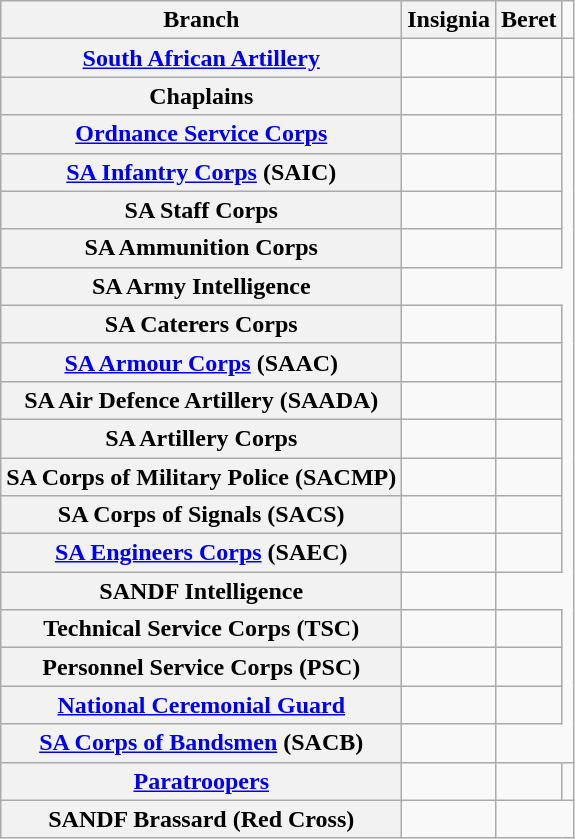<table class="wikitable" style="text-align: center;">
<tr>
<th>Branch</th>
<th>Insignia</th>
<th>Beret</th>
</tr>
<tr>
<th><a href='#'>South African Artillery</a></th>
<td></td>
<td></td>
<td></td>
</tr>
<tr>
<th>Chaplains</th>
<td></td>
<td></td>
</tr>
<tr>
<th><a href='#'>Ordnance Service Corps</a></th>
<td></td>
<td></td>
</tr>
<tr>
<th><a href='#'>SA Infantry Corps</a> (SAIC)</th>
<td></td>
<td></td>
</tr>
<tr>
<th>SA Staff Corps</th>
<td></td>
<td></td>
</tr>
<tr>
<th>SA Ammunition Corps</th>
<td></td>
<td></td>
</tr>
<tr>
<th>SA Army Intelligence</th>
<td></td>
</tr>
<tr>
<th>SA Caterers Corps</th>
<td></td>
<td></td>
</tr>
<tr>
<th><a href='#'>SA Armour Corps</a> (SAAC)</th>
<td></td>
<td></td>
</tr>
<tr>
<th>SA Air Defence Artillery (SAADA)</th>
<td></td>
<td></td>
</tr>
<tr>
<th>SA Artillery Corps</th>
<td></td>
<td></td>
</tr>
<tr>
<th>SA Corps of Military Police (SACMP)</th>
<td></td>
<td></td>
</tr>
<tr>
<th>SA Corps of Signals (SACS)</th>
<td> </td>
<td></td>
</tr>
<tr>
<th><a href='#'>SA Engineers Corps</a> (SAEC)</th>
<td></td>
<td></td>
</tr>
<tr>
<th>SANDF Intelligence</th>
<td></td>
</tr>
<tr>
<th>Technical Service Corps (TSC)</th>
<td> </td>
<td></td>
</tr>
<tr>
<th>Personnel Service Corps (PSC)</th>
<td> </td>
<td></td>
</tr>
<tr>
<th><a href='#'>National Ceremonial Guard</a></th>
<td></td>
<td></td>
</tr>
<tr>
<th><a href='#'>SA Corps of Bandsmen</a> (SACB)</th>
<td></td>
</tr>
<tr>
<th><a href='#'>Paratroopers</a></th>
<td></td>
<td></td>
<td></td>
</tr>
<tr>
<th>SANDF Brassard (Red Cross)</th>
<td></td>
</tr>
</table>
